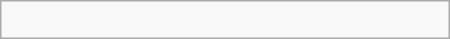<table class="wikitable" border="1" width=300px align="right">
<tr>
<td><br></td>
</tr>
</table>
